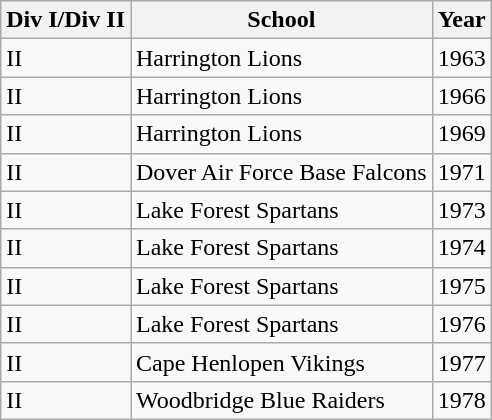<table class="wikitable" style="float:left;">
<tr style="white-space:nowrap;">
<th>Div I/Div II</th>
<th>School</th>
<th>Year</th>
</tr>
<tr>
<td>II</td>
<td>Harrington Lions</td>
<td>1963</td>
</tr>
<tr>
<td>II</td>
<td>Harrington Lions</td>
<td>1966</td>
</tr>
<tr>
<td>II</td>
<td>Harrington Lions</td>
<td>1969</td>
</tr>
<tr>
<td>II</td>
<td>Dover Air Force Base Falcons</td>
<td>1971</td>
</tr>
<tr>
<td>II</td>
<td>Lake Forest Spartans</td>
<td>1973</td>
</tr>
<tr>
<td>II</td>
<td>Lake Forest Spartans</td>
<td>1974</td>
</tr>
<tr>
<td>II</td>
<td>Lake Forest Spartans</td>
<td>1975</td>
</tr>
<tr>
<td>II</td>
<td>Lake Forest Spartans</td>
<td>1976</td>
</tr>
<tr>
<td>II</td>
<td>Cape Henlopen Vikings</td>
<td>1977</td>
</tr>
<tr>
<td>II</td>
<td>Woodbridge Blue Raiders</td>
<td>1978</td>
</tr>
</table>
